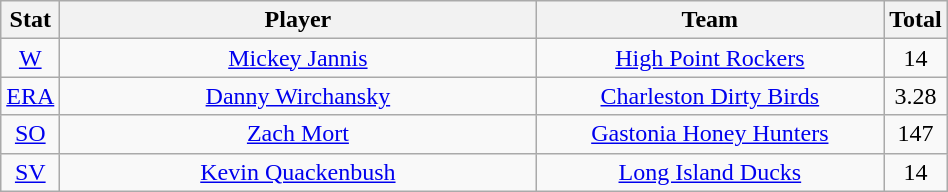<table class="wikitable"  style="width:50%; text-align:center;">
<tr>
<th style="width:5%;">Stat</th>
<th style="width:55%;">Player</th>
<th style="width:55%;">Team</th>
<th style="width:5%;">Total</th>
</tr>
<tr>
<td><a href='#'>W</a></td>
<td><a href='#'>Mickey Jannis</a></td>
<td><a href='#'>High Point Rockers</a></td>
<td>14</td>
</tr>
<tr>
<td><a href='#'>ERA</a></td>
<td><a href='#'>Danny Wirchansky</a></td>
<td><a href='#'>Charleston Dirty Birds</a></td>
<td>3.28</td>
</tr>
<tr>
<td><a href='#'>SO</a></td>
<td><a href='#'>Zach Mort</a></td>
<td><a href='#'>Gastonia Honey Hunters</a></td>
<td>147</td>
</tr>
<tr>
<td><a href='#'>SV</a></td>
<td><a href='#'>Kevin Quackenbush</a></td>
<td><a href='#'>Long Island Ducks</a></td>
<td>14</td>
</tr>
</table>
